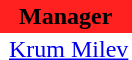<table class="toccolours" border="0" cellpadding="2" cellspacing="0" align="left" style="margin:0.5em;">
<tr>
<th colspan="2" align="center" bgcolor="#FF2020"><span>Manager</span></th>
</tr>
<tr>
<td></td>
<td> <a href='#'>Krum Milev</a></td>
</tr>
</table>
